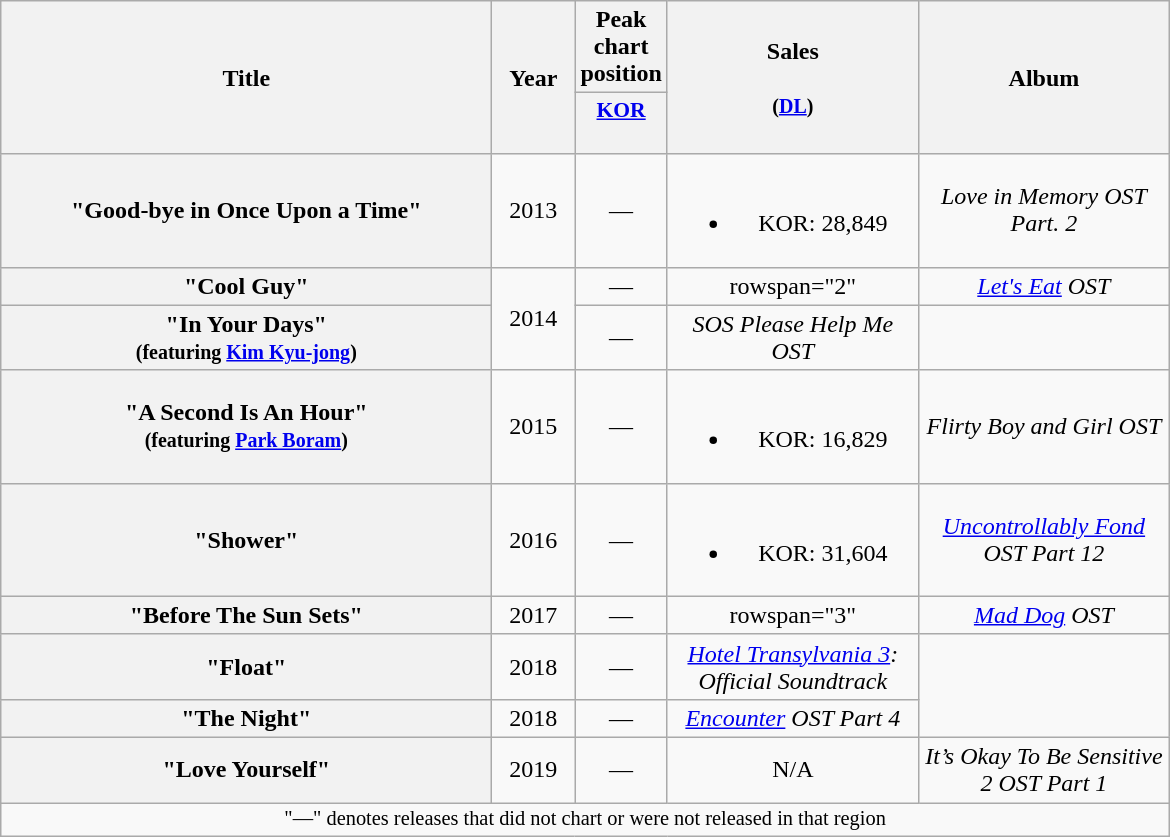<table class="wikitable plainrowheaders" style="text-align:center;">
<tr>
<th rowspan="2" scope="col" style="width:20em;">Title</th>
<th rowspan="2" scope="col" style="width:3em;">Year</th>
<th scope="col">Peak chart position</th>
<th rowspan="2" scope="col" style="width:10em;">Sales<br><br><small>(<a href='#'>DL</a>)</small></th>
<th rowspan="2" scope="col" style="width:10em;">Album</th>
</tr>
<tr>
<th scope="col" style="width:3em;font-size:90%;"><a href='#'>KOR</a><br><br></th>
</tr>
<tr>
<th scope="row">"Good-bye in Once Upon a Time"</th>
<td>2013</td>
<td>—</td>
<td><br><ul><li>KOR: 28,849</li></ul></td>
<td><em>Love in Memory OST Part. 2</em></td>
</tr>
<tr>
<th scope="row">"Cool Guy"</th>
<td rowspan="2">2014</td>
<td>—</td>
<td>rowspan="2" </td>
<td><em><a href='#'>Let's Eat</a> OST</em></td>
</tr>
<tr>
<th scope="row">"In Your Days"<br><small>(featuring <a href='#'>Kim Kyu-jong</a>)</small></th>
<td>—</td>
<td><em>SOS Please Help Me OST</em></td>
</tr>
<tr>
<th scope="row">"A Second Is An Hour"<br><small>(featuring <a href='#'>Park Boram</a>)</small></th>
<td>2015</td>
<td>—</td>
<td><br><ul><li>KOR: 16,829</li></ul></td>
<td><em>Flirty Boy and Girl OST</em></td>
</tr>
<tr>
<th scope="row">"Shower"</th>
<td>2016</td>
<td>—</td>
<td><br><ul><li>KOR: 31,604</li></ul></td>
<td><em><a href='#'>Uncontrollably Fond</a> OST Part 12</em></td>
</tr>
<tr>
<th scope="row">"Before The Sun Sets"</th>
<td>2017</td>
<td>—</td>
<td>rowspan="3" </td>
<td><em><a href='#'>Mad Dog</a> OST</em></td>
</tr>
<tr>
<th scope="row">"Float"</th>
<td>2018</td>
<td>—</td>
<td><em><a href='#'>Hotel Transylvania 3</a>: Official Soundtrack</em></td>
</tr>
<tr>
<th scope="row">"The Night"</th>
<td>2018</td>
<td>—</td>
<td><em><a href='#'>Encounter</a> OST Part 4</em></td>
</tr>
<tr>
<th scope="row">"Love Yourself"</th>
<td>2019</td>
<td>—</td>
<td>N/A</td>
<td><em>It’s Okay To Be Sensitive 2 OST Part 1</em></td>
</tr>
<tr>
<td colspan="5" style="font-size:85%;">"—" denotes releases that did not chart or were not released in that region</td>
</tr>
</table>
